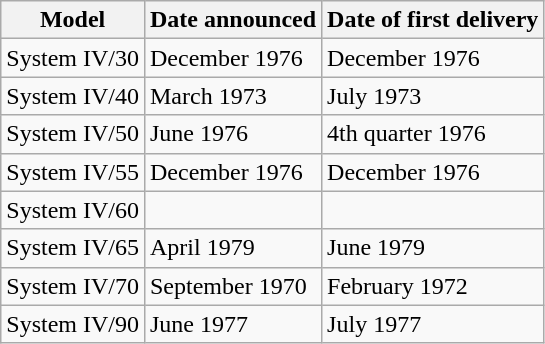<table class="wikitable">
<tr>
<th>Model</th>
<th>Date announced</th>
<th>Date of first delivery</th>
</tr>
<tr>
<td>System IV/30</td>
<td>December 1976</td>
<td>December 1976</td>
</tr>
<tr>
<td>System IV/40</td>
<td>March 1973</td>
<td>July 1973</td>
</tr>
<tr>
<td>System IV/50</td>
<td>June 1976</td>
<td>4th quarter 1976</td>
</tr>
<tr>
<td>System IV/55</td>
<td>December 1976</td>
<td>December 1976</td>
</tr>
<tr>
<td>System IV/60</td>
<td></td>
<td></td>
</tr>
<tr>
<td>System IV/65</td>
<td>April 1979</td>
<td>June 1979</td>
</tr>
<tr>
<td>System IV/70</td>
<td>September 1970</td>
<td>February 1972</td>
</tr>
<tr>
<td>System IV/90</td>
<td>June 1977</td>
<td>July 1977</td>
</tr>
</table>
